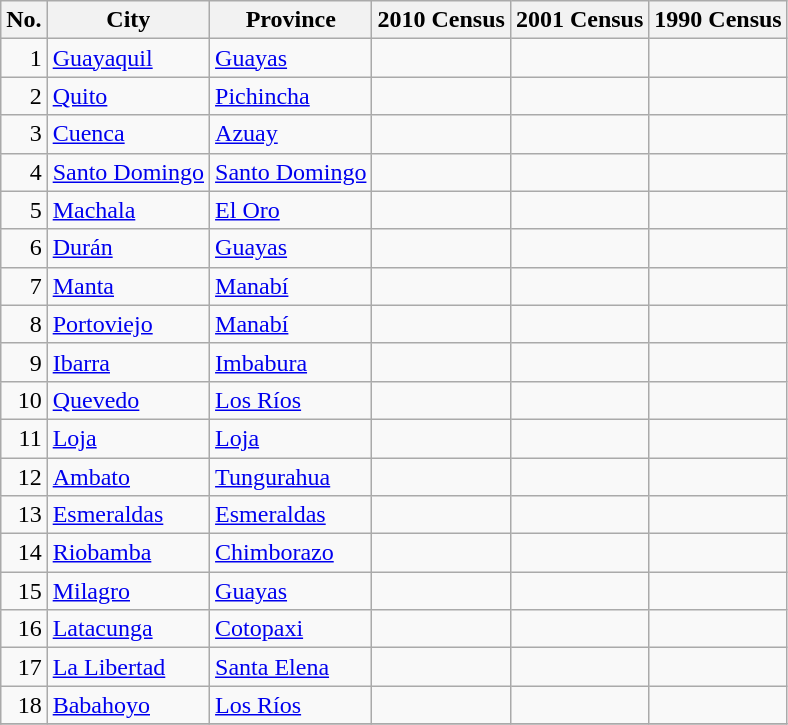<table class="sortable wikitable" style="text-align:right;">
<tr>
<th>No.</th>
<th>City</th>
<th>Province</th>
<th>2010 Census</th>
<th>2001 Census</th>
<th>1990 Census</th>
</tr>
<tr>
<td>1</td>
<td align="left"><a href='#'>Guayaquil</a></td>
<td align="left"><a href='#'>Guayas</a></td>
<td align="right"></td>
<td align="right"></td>
<td align="right"></td>
</tr>
<tr>
<td>2</td>
<td align="left"><a href='#'>Quito</a></td>
<td align="left"><a href='#'>Pichincha</a></td>
<td align="right"></td>
<td align="right"></td>
<td align="right"></td>
</tr>
<tr>
<td>3</td>
<td align="left"><a href='#'>Cuenca</a></td>
<td align="left"><a href='#'>Azuay</a></td>
<td align="right"></td>
<td align="right"></td>
<td align="right"></td>
</tr>
<tr>
<td>4</td>
<td align="left"><a href='#'>Santo Domingo</a></td>
<td align="left"><a href='#'>Santo Domingo</a></td>
<td align="right"></td>
<td align="right"></td>
<td align="right"></td>
</tr>
<tr>
<td>5</td>
<td align="left"><a href='#'>Machala</a></td>
<td align="left"><a href='#'>El Oro</a></td>
<td align="right"></td>
<td align="right"></td>
<td align="right"></td>
</tr>
<tr>
<td>6</td>
<td align="left"><a href='#'>Durán</a></td>
<td align="left"><a href='#'>Guayas</a></td>
<td align="right"></td>
<td align="right"></td>
<td align="right"></td>
</tr>
<tr>
<td>7</td>
<td align="left"><a href='#'>Manta</a></td>
<td align="left"><a href='#'>Manabí</a></td>
<td align="right"></td>
<td align="right"></td>
<td align="right"></td>
</tr>
<tr>
<td>8</td>
<td align="left"><a href='#'>Portoviejo</a></td>
<td align="left"><a href='#'>Manabí</a></td>
<td align="right"></td>
<td align="right"></td>
<td align="right"></td>
</tr>
<tr>
<td>9</td>
<td align="left"><a href='#'>Ibarra</a></td>
<td align="left"><a href='#'>Imbabura</a></td>
<td align="right"></td>
<td align="right"></td>
<td align="right"></td>
</tr>
<tr>
<td>10</td>
<td align="left"><a href='#'>Quevedo</a></td>
<td align="left"><a href='#'>Los Ríos</a></td>
<td align="right"></td>
<td align="right"></td>
<td align="right"></td>
</tr>
<tr>
<td>11</td>
<td align="left"><a href='#'>Loja</a></td>
<td align="left"><a href='#'>Loja</a></td>
<td align="right"></td>
<td align="right"></td>
<td align="right"></td>
</tr>
<tr>
<td>12</td>
<td align="left"><a href='#'>Ambato</a></td>
<td align="left"><a href='#'>Tungurahua</a></td>
<td align="right"></td>
<td align="right"></td>
<td align="right"></td>
</tr>
<tr>
<td>13</td>
<td align="left"><a href='#'>Esmeraldas</a></td>
<td align="left"><a href='#'>Esmeraldas</a></td>
<td align="right"></td>
<td align="right"></td>
<td align="right"></td>
</tr>
<tr>
<td>14</td>
<td align="left"><a href='#'>Riobamba</a></td>
<td align="left"><a href='#'>Chimborazo</a></td>
<td align="right"></td>
<td align="right"></td>
<td align="right"></td>
</tr>
<tr>
<td>15</td>
<td align="left"><a href='#'>Milagro</a></td>
<td align="left"><a href='#'>Guayas</a></td>
<td align="right"></td>
<td></td>
<td></td>
</tr>
<tr>
<td>16</td>
<td align="left"><a href='#'>Latacunga</a></td>
<td align="left"><a href='#'>Cotopaxi</a></td>
<td align="right"></td>
<td></td>
<td></td>
</tr>
<tr>
<td>17</td>
<td align="left"><a href='#'>La Libertad</a></td>
<td align="left"><a href='#'>Santa Elena</a></td>
<td align="right"></td>
<td></td>
<td></td>
</tr>
<tr>
<td>18</td>
<td align="left"><a href='#'>Babahoyo</a></td>
<td align="left"><a href='#'>Los Ríos</a></td>
<td align="right"></td>
<td></td>
<td></td>
</tr>
<tr>
</tr>
</table>
